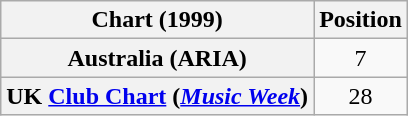<table class="wikitable plainrowheaders" style="text-align:center">
<tr>
<th>Chart (1999)</th>
<th>Position</th>
</tr>
<tr>
<th scope="row">Australia (ARIA)</th>
<td>7</td>
</tr>
<tr>
<th scope="row">UK <a href='#'>Club Chart</a> (<em><a href='#'>Music Week</a></em>)</th>
<td>28</td>
</tr>
</table>
